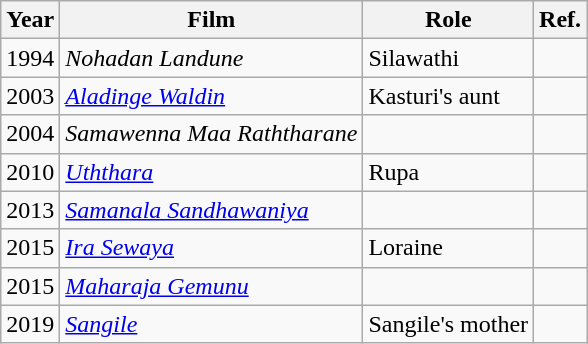<table class="wikitable">
<tr>
<th>Year</th>
<th>Film</th>
<th>Role</th>
<th>Ref.</th>
</tr>
<tr>
<td>1994</td>
<td><em>Nohadan Landune</em></td>
<td>Silawathi</td>
<td></td>
</tr>
<tr>
<td>2003</td>
<td><em><a href='#'>Aladinge Waldin</a></em></td>
<td>Kasturi's aunt</td>
<td></td>
</tr>
<tr>
<td>2004</td>
<td><em>Samawenna Maa Raththarane</em></td>
<td></td>
<td></td>
</tr>
<tr>
<td>2010</td>
<td><em><a href='#'>Uththara</a></em></td>
<td>Rupa</td>
<td></td>
</tr>
<tr>
<td>2013</td>
<td><em><a href='#'>Samanala Sandhawaniya</a></em></td>
<td></td>
<td></td>
</tr>
<tr>
<td>2015</td>
<td><em><a href='#'>Ira Sewaya</a></em></td>
<td>Loraine</td>
<td></td>
</tr>
<tr>
<td>2015</td>
<td><em><a href='#'>Maharaja Gemunu</a></em></td>
<td></td>
<td></td>
</tr>
<tr>
<td>2019</td>
<td><em><a href='#'>Sangile</a></em></td>
<td>Sangile's mother</td>
<td></td>
</tr>
</table>
